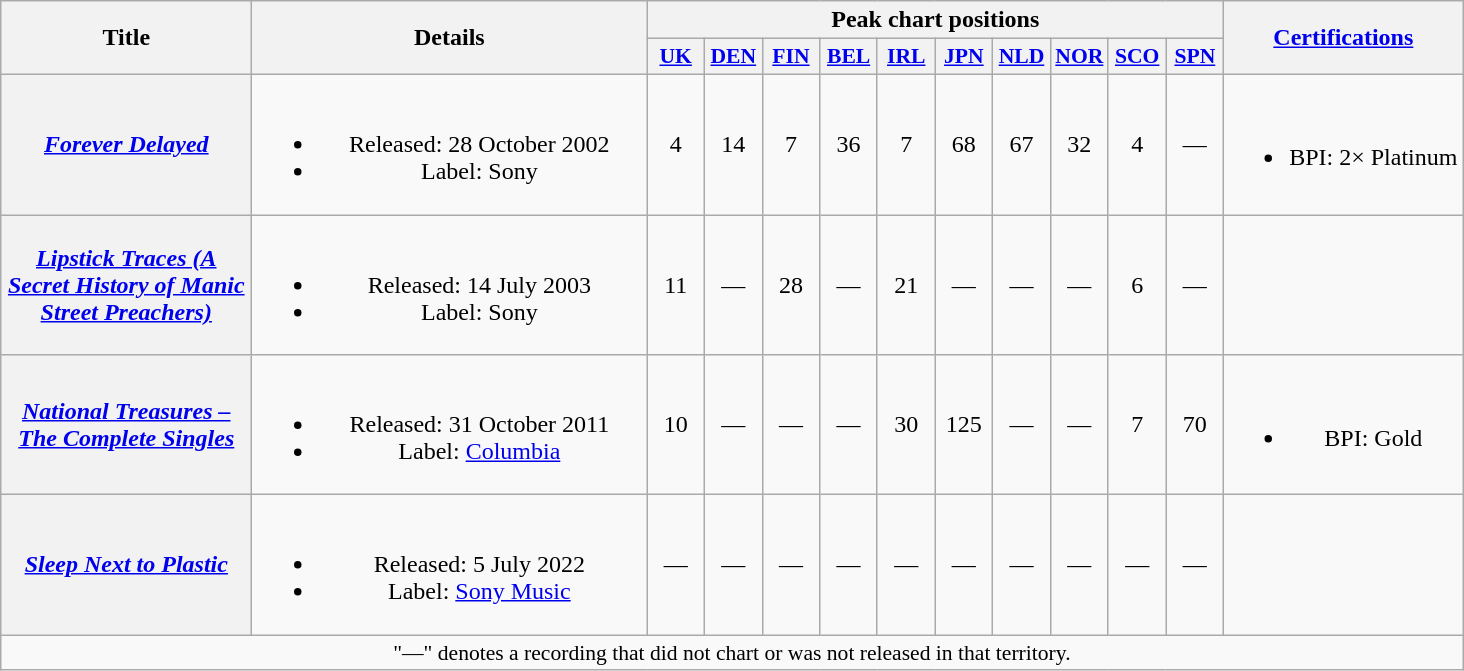<table class="wikitable plainrowheaders" style="text-align:center;" border="1">
<tr>
<th scope="col" rowspan="2" style="width:10em;">Title</th>
<th scope="col" rowspan="2" style="width:16em;">Details</th>
<th scope="col" colspan="10">Peak chart positions</th>
<th scope="col" rowspan="2"><a href='#'>Certifications</a></th>
</tr>
<tr>
<th scope="col" style="width:2.2em;font-size:90%;"><a href='#'>UK</a><br></th>
<th scope="col" style="width:2.2em;font-size:90%;"><a href='#'>DEN</a><br></th>
<th scope="col" style="width:2.2em;font-size:90%;"><a href='#'>FIN</a><br></th>
<th scope="col" style="width:2.2em;font-size:90%;"><a href='#'>BEL</a><br></th>
<th scope="col" style="width:2.2em;font-size:90%;"><a href='#'>IRL</a><br></th>
<th scope="col" style="width:2.2em;font-size:90%;"><a href='#'>JPN</a><br></th>
<th scope="col" style="width:2.2em;font-size:90%;"><a href='#'>NLD</a><br></th>
<th scope="col" style="width:2.2em;font-size:90%;"><a href='#'>NOR</a><br></th>
<th scope="col" style="width:2.2em;font-size:90%;"><a href='#'>SCO</a><br></th>
<th scope="col" style="width:2.2em;font-size:90%;"><a href='#'>SPN</a><br></th>
</tr>
<tr>
<th scope="row"><em><a href='#'>Forever Delayed</a></em></th>
<td><br><ul><li>Released: 28 October 2002</li><li>Label: Sony</li></ul></td>
<td>4</td>
<td>14</td>
<td>7</td>
<td>36</td>
<td>7</td>
<td>68</td>
<td>67</td>
<td>32</td>
<td>4</td>
<td>—</td>
<td><br><ul><li>BPI: 2× Platinum</li></ul></td>
</tr>
<tr>
<th scope="row"><em><a href='#'>Lipstick Traces (A Secret History of Manic Street Preachers)</a></em></th>
<td><br><ul><li>Released: 14 July 2003</li><li>Label: Sony</li></ul></td>
<td>11</td>
<td>—</td>
<td>28</td>
<td>—</td>
<td>21</td>
<td>—</td>
<td>—</td>
<td>—</td>
<td>6</td>
<td>—</td>
<td></td>
</tr>
<tr>
<th scope="row"><em><a href='#'>National Treasures – The Complete Singles</a></em></th>
<td><br><ul><li>Released: 31 October 2011</li><li>Label: <a href='#'>Columbia</a></li></ul></td>
<td>10</td>
<td>—</td>
<td>—</td>
<td>—</td>
<td>30</td>
<td>125</td>
<td>—</td>
<td>—</td>
<td>7</td>
<td>70</td>
<td><br><ul><li>BPI: Gold</li></ul></td>
</tr>
<tr>
<th scope="row"><em><a href='#'>Sleep Next to Plastic</a></em></th>
<td><br><ul><li>Released: 5 July 2022</li><li>Label: <a href='#'>Sony Music</a></li></ul></td>
<td>—</td>
<td>—</td>
<td>—</td>
<td>—</td>
<td>—</td>
<td>—</td>
<td>—</td>
<td>—</td>
<td>—</td>
<td>—</td>
<td></td>
</tr>
<tr>
<td colspan="18" style="font-size:90%">"—" denotes a recording that did not chart or was not released in that territory.</td>
</tr>
</table>
